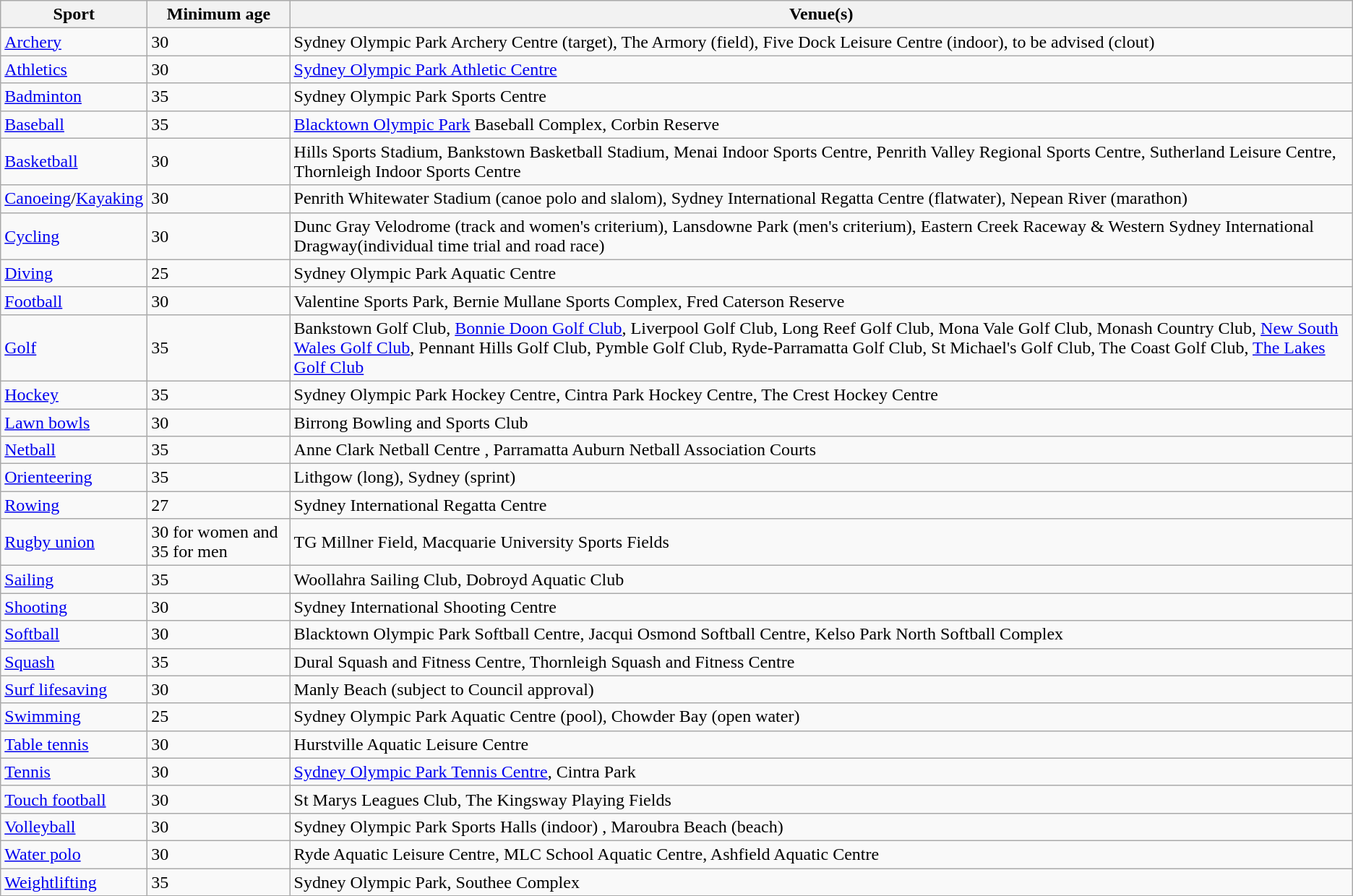<table class="wikitable">
<tr>
<th>Sport</th>
<th>Minimum age</th>
<th>Venue(s)</th>
</tr>
<tr>
<td><a href='#'>Archery</a></td>
<td>30</td>
<td>Sydney Olympic Park Archery Centre (target), The Armory (field), Five Dock Leisure Centre (indoor), to be advised (clout)</td>
</tr>
<tr>
<td><a href='#'>Athletics</a></td>
<td>30</td>
<td><a href='#'>Sydney Olympic Park Athletic Centre</a> </td>
</tr>
<tr>
<td><a href='#'>Badminton</a></td>
<td>35</td>
<td>Sydney Olympic Park Sports Centre </td>
</tr>
<tr>
<td><a href='#'>Baseball</a></td>
<td>35</td>
<td><a href='#'>Blacktown Olympic Park</a> Baseball Complex, Corbin Reserve</td>
</tr>
<tr>
<td><a href='#'>Basketball</a></td>
<td>30</td>
<td>Hills Sports Stadium, Bankstown Basketball Stadium, Menai Indoor Sports Centre, Penrith Valley Regional Sports Centre, Sutherland Leisure Centre, Thornleigh Indoor Sports Centre</td>
</tr>
<tr>
<td><a href='#'>Canoeing</a>/<a href='#'>Kayaking</a></td>
<td>30</td>
<td>Penrith Whitewater Stadium (canoe polo and slalom), Sydney International Regatta Centre (flatwater), Nepean River (marathon)</td>
</tr>
<tr>
<td><a href='#'>Cycling</a></td>
<td>30</td>
<td>Dunc Gray Velodrome (track and women's criterium), Lansdowne Park (men's criterium), Eastern Creek Raceway & Western Sydney International Dragway(individual time trial and road race)</td>
</tr>
<tr>
<td><a href='#'>Diving</a></td>
<td>25</td>
<td>Sydney Olympic Park Aquatic Centre</td>
</tr>
<tr>
<td><a href='#'>Football</a></td>
<td>30</td>
<td>Valentine Sports Park, Bernie Mullane Sports Complex, Fred Caterson Reserve</td>
</tr>
<tr>
<td><a href='#'>Golf</a></td>
<td>35</td>
<td>Bankstown Golf Club, <a href='#'>Bonnie Doon Golf Club</a>, Liverpool Golf Club, Long Reef Golf Club, Mona Vale Golf Club, Monash Country Club, <a href='#'>New South Wales Golf Club</a>, Pennant Hills Golf Club, Pymble Golf Club, Ryde-Parramatta Golf Club, St Michael's Golf Club, The Coast Golf Club, <a href='#'>The Lakes Golf Club</a></td>
</tr>
<tr>
<td><a href='#'>Hockey</a></td>
<td>35</td>
<td>Sydney Olympic Park Hockey Centre, Cintra Park Hockey Centre, The Crest Hockey Centre</td>
</tr>
<tr>
<td><a href='#'>Lawn bowls</a></td>
<td>30</td>
<td>Birrong Bowling and Sports Club</td>
</tr>
<tr>
<td><a href='#'>Netball</a></td>
<td>35</td>
<td>Anne Clark Netball Centre , Parramatta Auburn Netball Association Courts</td>
</tr>
<tr>
<td><a href='#'>Orienteering</a></td>
<td>35</td>
<td>Lithgow (long), Sydney (sprint)</td>
</tr>
<tr>
<td><a href='#'>Rowing</a></td>
<td>27</td>
<td>Sydney International Regatta Centre</td>
</tr>
<tr>
<td><a href='#'>Rugby union</a></td>
<td>30 for women and 35 for men</td>
<td>TG Millner Field, Macquarie University Sports Fields</td>
</tr>
<tr>
<td><a href='#'>Sailing</a></td>
<td>35</td>
<td>Woollahra Sailing Club, Dobroyd Aquatic Club</td>
</tr>
<tr>
<td><a href='#'>Shooting</a></td>
<td>30</td>
<td>Sydney International Shooting Centre</td>
</tr>
<tr>
<td><a href='#'>Softball</a></td>
<td>30</td>
<td>Blacktown Olympic Park Softball Centre, Jacqui Osmond Softball Centre, Kelso Park North Softball Complex</td>
</tr>
<tr>
<td><a href='#'>Squash</a></td>
<td>35</td>
<td>Dural Squash and Fitness Centre, Thornleigh Squash and Fitness Centre</td>
</tr>
<tr>
<td><a href='#'>Surf lifesaving</a></td>
<td>30</td>
<td>Manly Beach (subject to Council approval)</td>
</tr>
<tr>
<td><a href='#'>Swimming</a></td>
<td>25</td>
<td>Sydney Olympic Park Aquatic Centre (pool), Chowder Bay (open water)</td>
</tr>
<tr>
<td><a href='#'>Table tennis</a></td>
<td>30</td>
<td>Hurstville Aquatic Leisure Centre</td>
</tr>
<tr>
<td><a href='#'>Tennis</a></td>
<td>30</td>
<td><a href='#'>Sydney Olympic Park Tennis Centre</a>, Cintra Park</td>
</tr>
<tr>
<td><a href='#'>Touch football</a></td>
<td>30</td>
<td>St Marys Leagues Club, The Kingsway Playing Fields</td>
</tr>
<tr>
<td><a href='#'>Volleyball</a></td>
<td>30</td>
<td>Sydney Olympic Park Sports Halls (indoor) , Maroubra Beach (beach)</td>
</tr>
<tr>
<td><a href='#'>Water polo</a></td>
<td>30</td>
<td>Ryde Aquatic Leisure Centre, MLC School Aquatic Centre, Ashfield Aquatic Centre</td>
</tr>
<tr>
<td><a href='#'>Weightlifting</a></td>
<td>35</td>
<td>Sydney Olympic Park, Southee Complex</td>
</tr>
</table>
